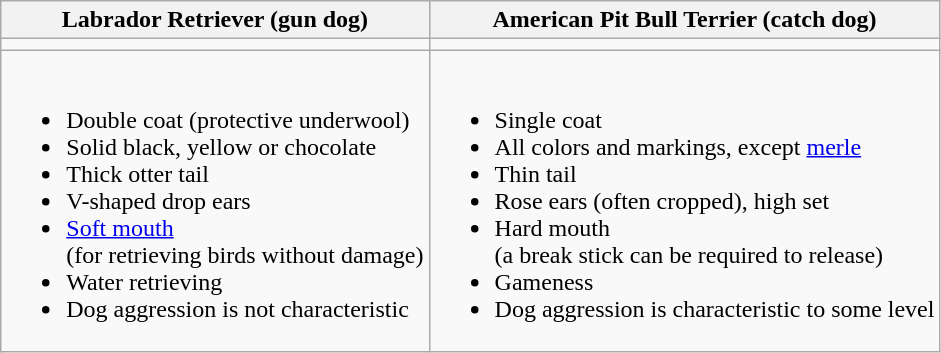<table class="wikitable">
<tr>
<th>Labrador Retriever (gun dog)</th>
<th>American Pit Bull Terrier (catch dog)</th>
</tr>
<tr>
<td></td>
<td></td>
</tr>
<tr>
<td><br><ul><li>Double coat (protective underwool)</li><li>Solid black, yellow or chocolate</li><li>Thick otter tail</li><li>V-shaped drop ears</li><li><a href='#'>Soft mouth</a><br>(for retrieving birds without damage)</li><li>Water retrieving</li><li>Dog aggression is not characteristic</li></ul></td>
<td><br><ul><li>Single coat</li><li>All colors and markings, except <a href='#'>merle</a></li><li>Thin tail</li><li>Rose ears (often cropped), high set</li><li>Hard mouth<br>(a break stick can be required to release)</li><li>Gameness</li><li>Dog aggression is characteristic to some level</li></ul></td>
</tr>
</table>
